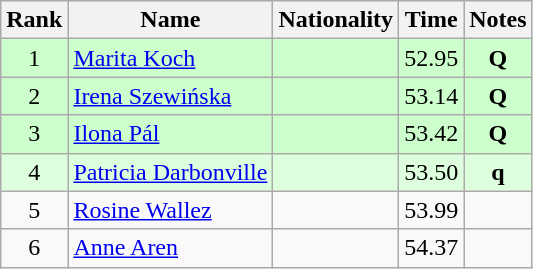<table class="wikitable sortable" style="text-align:center">
<tr>
<th>Rank</th>
<th>Name</th>
<th>Nationality</th>
<th>Time</th>
<th>Notes</th>
</tr>
<tr bgcolor=ccffcc>
<td>1</td>
<td align=left><a href='#'>Marita Koch</a></td>
<td align=left></td>
<td>52.95</td>
<td><strong>Q</strong></td>
</tr>
<tr bgcolor=ccffcc>
<td>2</td>
<td align=left><a href='#'>Irena Szewińska</a></td>
<td align=left></td>
<td>53.14</td>
<td><strong>Q</strong></td>
</tr>
<tr bgcolor=ccffcc>
<td>3</td>
<td align=left><a href='#'>Ilona Pál</a></td>
<td align=left></td>
<td>53.42</td>
<td><strong>Q</strong></td>
</tr>
<tr bgcolor=ddffdd>
<td>4</td>
<td align=left><a href='#'>Patricia Darbonville</a></td>
<td align=left></td>
<td>53.50</td>
<td><strong>q</strong></td>
</tr>
<tr>
<td>5</td>
<td align=left><a href='#'>Rosine Wallez</a></td>
<td align=left></td>
<td>53.99</td>
<td></td>
</tr>
<tr>
<td>6</td>
<td align=left><a href='#'>Anne Aren</a></td>
<td align=left></td>
<td>54.37</td>
<td></td>
</tr>
</table>
